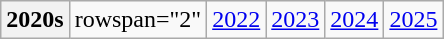<table class="wikitable" style="text-align:center">
<tr>
<th>2020s</th>
<td>rowspan="2"</td>
<td><a href='#'>2022</a></td>
<td><a href='#'>2023</a></td>
<td><a href='#'>2024</a></td>
<td><a href='#'>2025</a></td>
</tr>
</table>
